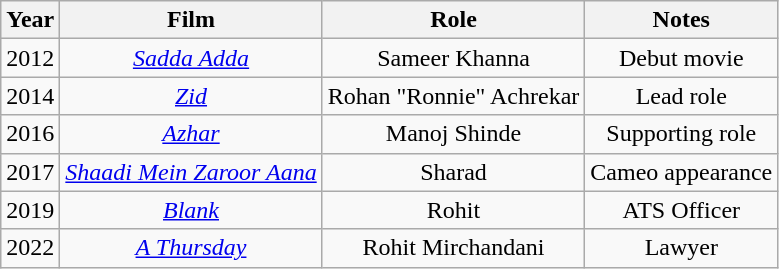<table class="wikitable" style="text-align:center;">
<tr>
<th>Year</th>
<th>Film</th>
<th>Role</th>
<th>Notes</th>
</tr>
<tr>
<td>2012</td>
<td><em><a href='#'>Sadda Adda</a></em></td>
<td>Sameer Khanna</td>
<td>Debut movie</td>
</tr>
<tr>
<td>2014</td>
<td><em><a href='#'>Zid</a></em></td>
<td>Rohan "Ronnie" Achrekar</td>
<td>Lead role</td>
</tr>
<tr>
<td>2016</td>
<td><em><a href='#'>Azhar</a></em></td>
<td>Manoj Shinde</td>
<td>Supporting role</td>
</tr>
<tr>
<td>2017</td>
<td><em><a href='#'>Shaadi Mein Zaroor Aana</a></em></td>
<td>Sharad</td>
<td>Cameo appearance</td>
</tr>
<tr>
<td>2019</td>
<td><em><a href='#'>Blank</a></em></td>
<td>Rohit</td>
<td>ATS Officer</td>
</tr>
<tr>
<td>2022</td>
<td><em><a href='#'>A Thursday</a></em></td>
<td>Rohit Mirchandani</td>
<td>Lawyer</td>
</tr>
</table>
